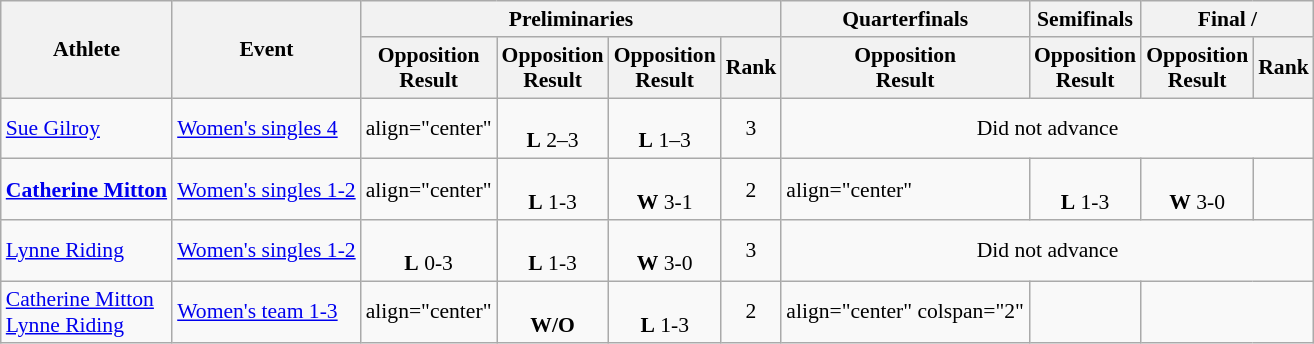<table class=wikitable style="font-size:90%">
<tr>
<th rowspan="2">Athlete</th>
<th rowspan="2">Event</th>
<th colspan="4">Preliminaries</th>
<th>Quarterfinals</th>
<th>Semifinals</th>
<th colspan="2">Final / </th>
</tr>
<tr>
<th>Opposition<br>Result</th>
<th>Opposition<br>Result</th>
<th>Opposition<br>Result</th>
<th>Rank</th>
<th>Opposition<br>Result</th>
<th>Opposition<br>Result</th>
<th>Opposition<br>Result</th>
<th>Rank</th>
</tr>
<tr>
<td><a href='#'>Sue Gilroy</a></td>
<td><a href='#'>Women's singles 4</a></td>
<td>align="center" </td>
<td align="center"><br><strong>L</strong> 2–3</td>
<td align="center"><br><strong>L</strong> 1–3</td>
<td align="center">3</td>
<td align="center" colspan="4">Did not advance</td>
</tr>
<tr>
<td><strong><a href='#'>Catherine Mitton</a></strong></td>
<td><a href='#'>Women's singles 1-2</a></td>
<td>align="center" </td>
<td align="center"><br><strong>L</strong> 1-3</td>
<td align="center"><br><strong>W</strong> 3-1</td>
<td align="center">2</td>
<td>align="center" </td>
<td align="center"><br><strong>L</strong> 1-3</td>
<td align="center"><br><strong>W</strong> 3-0</td>
<td align="center"></td>
</tr>
<tr>
<td><a href='#'>Lynne Riding</a></td>
<td><a href='#'>Women's singles 1-2</a></td>
<td align="center"><br><strong>L</strong> 0-3</td>
<td align="center"><br><strong>L</strong> 1-3</td>
<td align="center"><br><strong>W</strong> 3-0</td>
<td align="center">3</td>
<td align="center" colspan="4">Did not advance</td>
</tr>
<tr>
<td><a href='#'>Catherine Mitton</a><br> <a href='#'>Lynne Riding</a></td>
<td><a href='#'>Women's team 1-3</a></td>
<td>align="center" </td>
<td align="center"><br><strong>W/O</strong></td>
<td align="center"><br><strong>L</strong> 1-3</td>
<td align="center">2</td>
<td>align="center" colspan="2" </td>
<td align="center"></td>
</tr>
</table>
